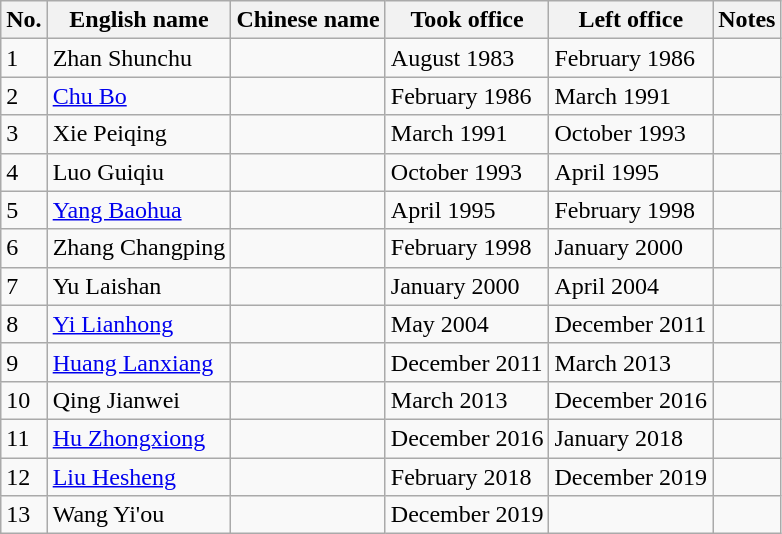<table class="wikitable">
<tr>
<th>No.</th>
<th>English name</th>
<th>Chinese name</th>
<th>Took office</th>
<th>Left office</th>
<th>Notes</th>
</tr>
<tr>
<td>1</td>
<td>Zhan Shunchu</td>
<td></td>
<td>August 1983</td>
<td>February 1986</td>
<td></td>
</tr>
<tr>
<td>2</td>
<td><a href='#'>Chu Bo</a></td>
<td></td>
<td>February 1986</td>
<td>March 1991</td>
<td></td>
</tr>
<tr>
<td>3</td>
<td>Xie Peiqing</td>
<td></td>
<td>March 1991</td>
<td>October 1993</td>
<td></td>
</tr>
<tr>
<td>4</td>
<td>Luo Guiqiu</td>
<td></td>
<td>October 1993</td>
<td>April 1995</td>
<td></td>
</tr>
<tr>
<td>5</td>
<td><a href='#'>Yang Baohua</a></td>
<td></td>
<td>April 1995</td>
<td>February 1998</td>
<td></td>
</tr>
<tr>
<td>6</td>
<td>Zhang Changping</td>
<td></td>
<td>February 1998</td>
<td>January 2000</td>
<td></td>
</tr>
<tr>
<td>7</td>
<td>Yu Laishan</td>
<td></td>
<td>January 2000</td>
<td>April 2004</td>
<td></td>
</tr>
<tr>
<td>8</td>
<td><a href='#'>Yi Lianhong</a></td>
<td></td>
<td>May 2004</td>
<td>December 2011</td>
<td></td>
</tr>
<tr>
<td>9</td>
<td><a href='#'>Huang Lanxiang</a></td>
<td></td>
<td>December 2011</td>
<td>March 2013</td>
<td></td>
</tr>
<tr>
<td>10</td>
<td>Qing Jianwei</td>
<td></td>
<td>March 2013</td>
<td>December 2016</td>
<td></td>
</tr>
<tr>
<td>11</td>
<td><a href='#'>Hu Zhongxiong</a></td>
<td></td>
<td>December 2016</td>
<td>January 2018</td>
<td></td>
</tr>
<tr>
<td>12</td>
<td><a href='#'>Liu Hesheng</a></td>
<td></td>
<td>February 2018</td>
<td>December 2019</td>
<td></td>
</tr>
<tr>
<td>13</td>
<td>Wang Yi'ou</td>
<td></td>
<td>December 2019</td>
<td></td>
<td></td>
</tr>
</table>
